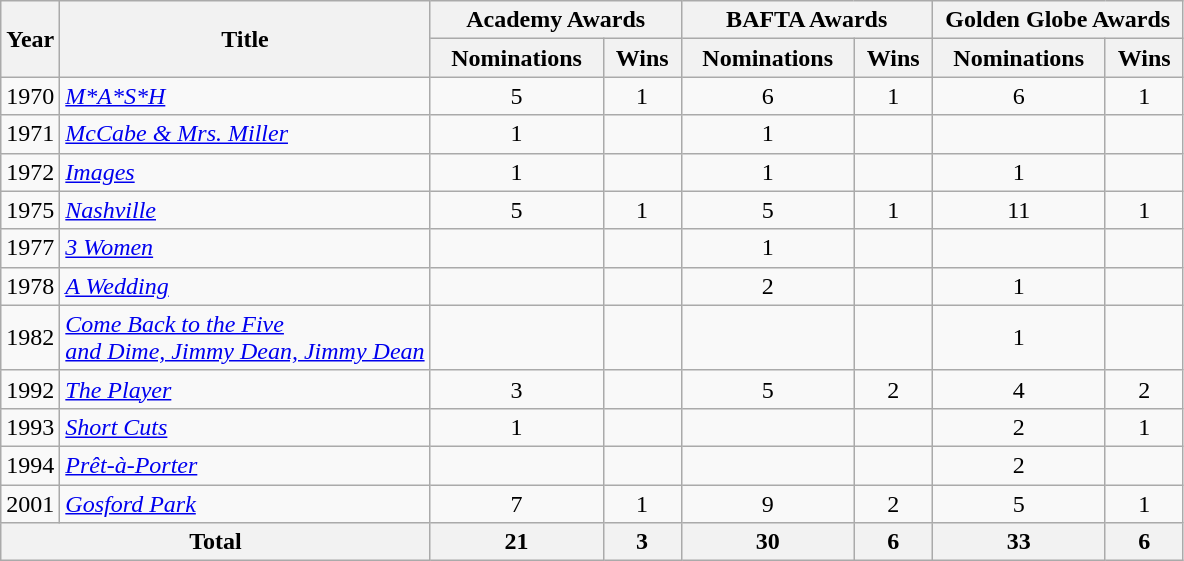<table class="wikitable">
<tr>
<th rowspan="2">Year</th>
<th rowspan="2">Title</th>
<th colspan="2" style="text-align:center;" width=160>Academy Awards</th>
<th colspan="2" style="text-align:center;" width=160>BAFTA Awards</th>
<th colspan="2" style="text-align:center;" width=160>Golden Globe Awards</th>
</tr>
<tr>
<th>Nominations</th>
<th>Wins</th>
<th>Nominations</th>
<th>Wins</th>
<th>Nominations</th>
<th>Wins</th>
</tr>
<tr>
<td>1970</td>
<td><em><a href='#'>M*A*S*H</a></em></td>
<td align=center>5</td>
<td align=center>1</td>
<td align=center>6</td>
<td align=center>1</td>
<td align=center>6</td>
<td align=center>1</td>
</tr>
<tr>
<td>1971</td>
<td><em><a href='#'>McCabe & Mrs. Miller</a></em></td>
<td align=center>1</td>
<td align=center></td>
<td align=center>1</td>
<td align=center></td>
<td align=center></td>
<td align=center></td>
</tr>
<tr>
<td>1972</td>
<td><em><a href='#'>Images</a></em></td>
<td align=center>1</td>
<td align=center></td>
<td align=center>1</td>
<td align=center></td>
<td align=center>1</td>
<td align=center></td>
</tr>
<tr>
<td>1975</td>
<td><em><a href='#'>Nashville</a></em></td>
<td align=center>5</td>
<td align=center>1</td>
<td align=center>5</td>
<td align=center>1</td>
<td align=center>11</td>
<td align=center>1</td>
</tr>
<tr>
<td>1977</td>
<td><em><a href='#'>3 Women</a></em></td>
<td align=center></td>
<td align=center></td>
<td align=center>1</td>
<td align=center></td>
<td align=center></td>
<td align=center></td>
</tr>
<tr>
<td>1978</td>
<td><em><a href='#'>A Wedding</a></em></td>
<td align=center></td>
<td align=center></td>
<td align=center>2</td>
<td align=center></td>
<td align=center>1</td>
<td align=center></td>
</tr>
<tr>
<td>1982</td>
<td><em><a href='#'>Come Back to the Five <br> and Dime, Jimmy Dean, Jimmy Dean</a></em></td>
<td align=center></td>
<td align=center></td>
<td align=center></td>
<td align=center></td>
<td align=center>1</td>
<td align=center></td>
</tr>
<tr>
<td>1992</td>
<td><em><a href='#'>The Player</a></em></td>
<td align=center>3</td>
<td align=center></td>
<td align=center>5</td>
<td align=center>2</td>
<td align=center>4</td>
<td align=center>2</td>
</tr>
<tr>
<td>1993</td>
<td><em><a href='#'>Short Cuts</a></em></td>
<td align=center>1</td>
<td align=center></td>
<td align=center></td>
<td align=center></td>
<td align=center>2</td>
<td align=center>1</td>
</tr>
<tr>
<td>1994</td>
<td><em><a href='#'>Prêt-à-Porter</a></em></td>
<td align=center></td>
<td align=center></td>
<td align=center></td>
<td align=center></td>
<td align=center>2</td>
<td align=center></td>
</tr>
<tr>
<td>2001</td>
<td><em><a href='#'>Gosford Park</a></em></td>
<td align=center>7</td>
<td align=center>1</td>
<td align=center>9</td>
<td align=center>2</td>
<td align=center>5</td>
<td align=center>1</td>
</tr>
<tr>
<th colspan="2">Total</th>
<th align=center>21</th>
<th align=center>3</th>
<th align=center>30</th>
<th align=center>6</th>
<th align=center>33</th>
<th align=center>6</th>
</tr>
</table>
